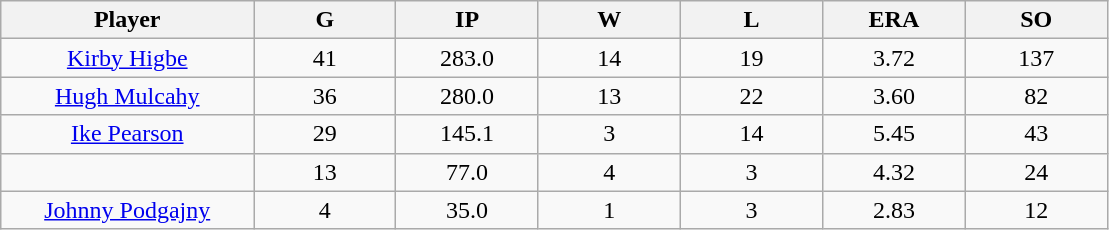<table class="wikitable sortable">
<tr>
<th bgcolor="#DDDDFF" width="16%">Player</th>
<th bgcolor="#DDDDFF" width="9%">G</th>
<th bgcolor="#DDDDFF" width="9%">IP</th>
<th bgcolor="#DDDDFF" width="9%">W</th>
<th bgcolor="#DDDDFF" width="9%">L</th>
<th bgcolor="#DDDDFF" width="9%">ERA</th>
<th bgcolor="#DDDDFF" width="9%">SO</th>
</tr>
<tr align="center">
<td><a href='#'>Kirby Higbe</a></td>
<td>41</td>
<td>283.0</td>
<td>14</td>
<td>19</td>
<td>3.72</td>
<td>137</td>
</tr>
<tr align=center>
<td><a href='#'>Hugh Mulcahy</a></td>
<td>36</td>
<td>280.0</td>
<td>13</td>
<td>22</td>
<td>3.60</td>
<td>82</td>
</tr>
<tr align=center>
<td><a href='#'>Ike Pearson</a></td>
<td>29</td>
<td>145.1</td>
<td>3</td>
<td>14</td>
<td>5.45</td>
<td>43</td>
</tr>
<tr align=center>
<td></td>
<td>13</td>
<td>77.0</td>
<td>4</td>
<td>3</td>
<td>4.32</td>
<td>24</td>
</tr>
<tr align="center">
<td><a href='#'>Johnny Podgajny</a></td>
<td>4</td>
<td>35.0</td>
<td>1</td>
<td>3</td>
<td>2.83</td>
<td>12</td>
</tr>
</table>
